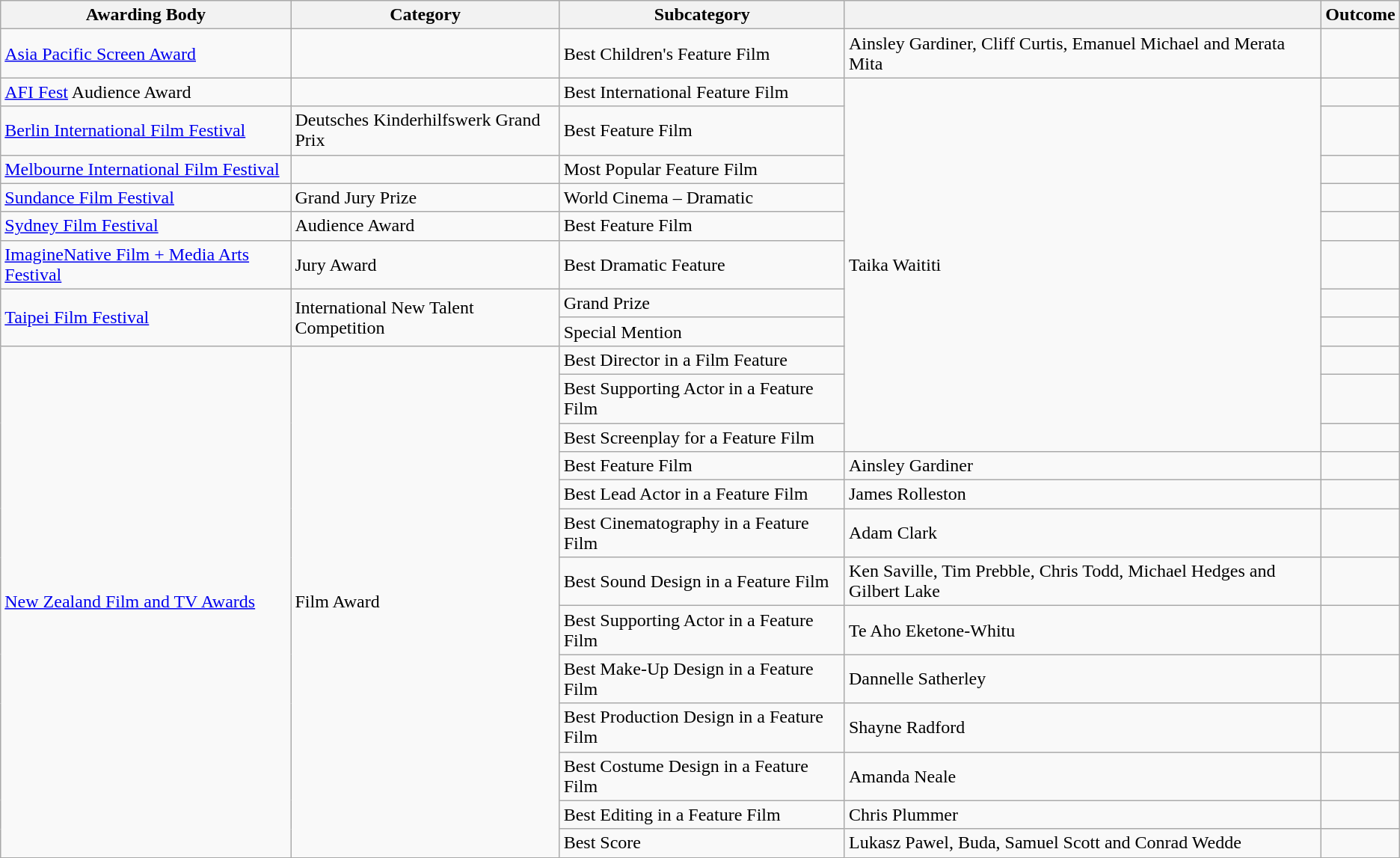<table class="wikitable">
<tr>
<th>Awarding Body</th>
<th>Category</th>
<th>Subcategory</th>
<th></th>
<th>Outcome</th>
</tr>
<tr>
<td><a href='#'>Asia Pacific Screen Award</a></td>
<td></td>
<td>Best Children's Feature Film</td>
<td>Ainsley Gardiner,  Cliff Curtis, Emanuel Michael and Merata Mita</td>
<td></td>
</tr>
<tr>
<td><a href='#'>AFI Fest</a> Audience Award</td>
<td></td>
<td>Best International Feature Film</td>
<td rowspan="11">Taika Waititi</td>
<td></td>
</tr>
<tr>
<td><a href='#'>Berlin International Film Festival</a></td>
<td>Deutsches  Kinderhilfswerk Grand Prix</td>
<td>Best Feature Film</td>
<td></td>
</tr>
<tr>
<td><a href='#'>Melbourne International Film Festival</a></td>
<td></td>
<td>Most Popular Feature Film</td>
<td></td>
</tr>
<tr>
<td><a href='#'>Sundance Film Festival</a></td>
<td>Grand Jury Prize</td>
<td>World Cinema –  Dramatic</td>
<td></td>
</tr>
<tr>
<td><a href='#'>Sydney Film Festival</a></td>
<td>Audience Award</td>
<td>Best Feature Film</td>
<td></td>
</tr>
<tr>
<td><a href='#'>ImagineNative Film + Media Arts Festival</a></td>
<td>Jury Award</td>
<td>Best Dramatic Feature</td>
<td></td>
</tr>
<tr>
<td rowspan="2"><a href='#'>Taipei Film Festival</a></td>
<td rowspan="2">International New Talent Competition</td>
<td>Grand Prize</td>
<td></td>
</tr>
<tr>
<td>Special Mention</td>
<td></td>
</tr>
<tr>
<td rowspan="13"><a href='#'>New Zealand Film and TV Awards</a></td>
<td rowspan="13">Film Award</td>
<td>Best Director in a  Film Feature</td>
<td></td>
</tr>
<tr>
<td>Best Supporting  Actor in a Feature Film</td>
<td></td>
</tr>
<tr>
<td>Best Screenplay  for a Feature Film</td>
<td></td>
</tr>
<tr>
<td>Best Feature Film</td>
<td>Ainsley Gardiner</td>
<td></td>
</tr>
<tr>
<td>Best Lead Actor in  a Feature Film</td>
<td>James Rolleston</td>
<td></td>
</tr>
<tr>
<td>Best  Cinematography in a Feature Film</td>
<td>Adam Clark</td>
<td></td>
</tr>
<tr>
<td>Best Sound Design  in a Feature Film</td>
<td>Ken Saville, Tim  Prebble, Chris Todd, Michael Hedges and Gilbert Lake</td>
<td></td>
</tr>
<tr>
<td>Best Supporting  Actor in a Feature Film</td>
<td>Te Aho Eketone-Whitu</td>
<td></td>
</tr>
<tr>
<td>Best Make-Up  Design in a Feature Film</td>
<td>Dannelle Satherley</td>
<td></td>
</tr>
<tr>
<td>Best Production  Design in a Feature Film</td>
<td>Shayne Radford</td>
<td></td>
</tr>
<tr>
<td>Best Costume  Design in a Feature Film</td>
<td>Amanda Neale</td>
<td></td>
</tr>
<tr>
<td>Best Editing in a  Feature Film</td>
<td>Chris Plummer</td>
<td></td>
</tr>
<tr>
<td>Best Score</td>
<td>Lukasz Pawel, Buda, Samuel Scott and Conrad Wedde</td>
<td></td>
</tr>
</table>
